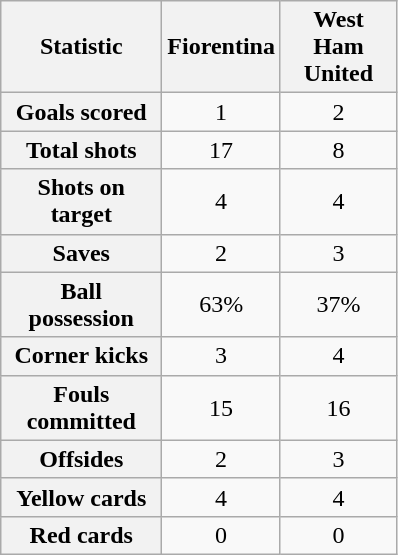<table class="wikitable plainrowheaders" style="text-align:center">
<tr>
<th scope="col" style="width:100px">Statistic</th>
<th scope="col" style="width:70px">Fiorentina</th>
<th scope="col" style="width:70px">West Ham United</th>
</tr>
<tr>
<th scope=row>Goals scored</th>
<td>1</td>
<td>2</td>
</tr>
<tr>
<th scope=row>Total shots</th>
<td>17</td>
<td>8</td>
</tr>
<tr>
<th scope=row>Shots on target</th>
<td>4</td>
<td>4</td>
</tr>
<tr>
<th scope=row>Saves</th>
<td>2</td>
<td>3</td>
</tr>
<tr>
<th scope=row>Ball possession</th>
<td>63%</td>
<td>37%</td>
</tr>
<tr>
<th scope=row>Corner kicks</th>
<td>3</td>
<td>4</td>
</tr>
<tr>
<th scope=row>Fouls committed</th>
<td>15</td>
<td>16</td>
</tr>
<tr>
<th scope=row>Offsides</th>
<td>2</td>
<td>3</td>
</tr>
<tr>
<th scope=row>Yellow cards</th>
<td>4</td>
<td>4</td>
</tr>
<tr>
<th scope=row>Red cards</th>
<td>0</td>
<td>0</td>
</tr>
</table>
